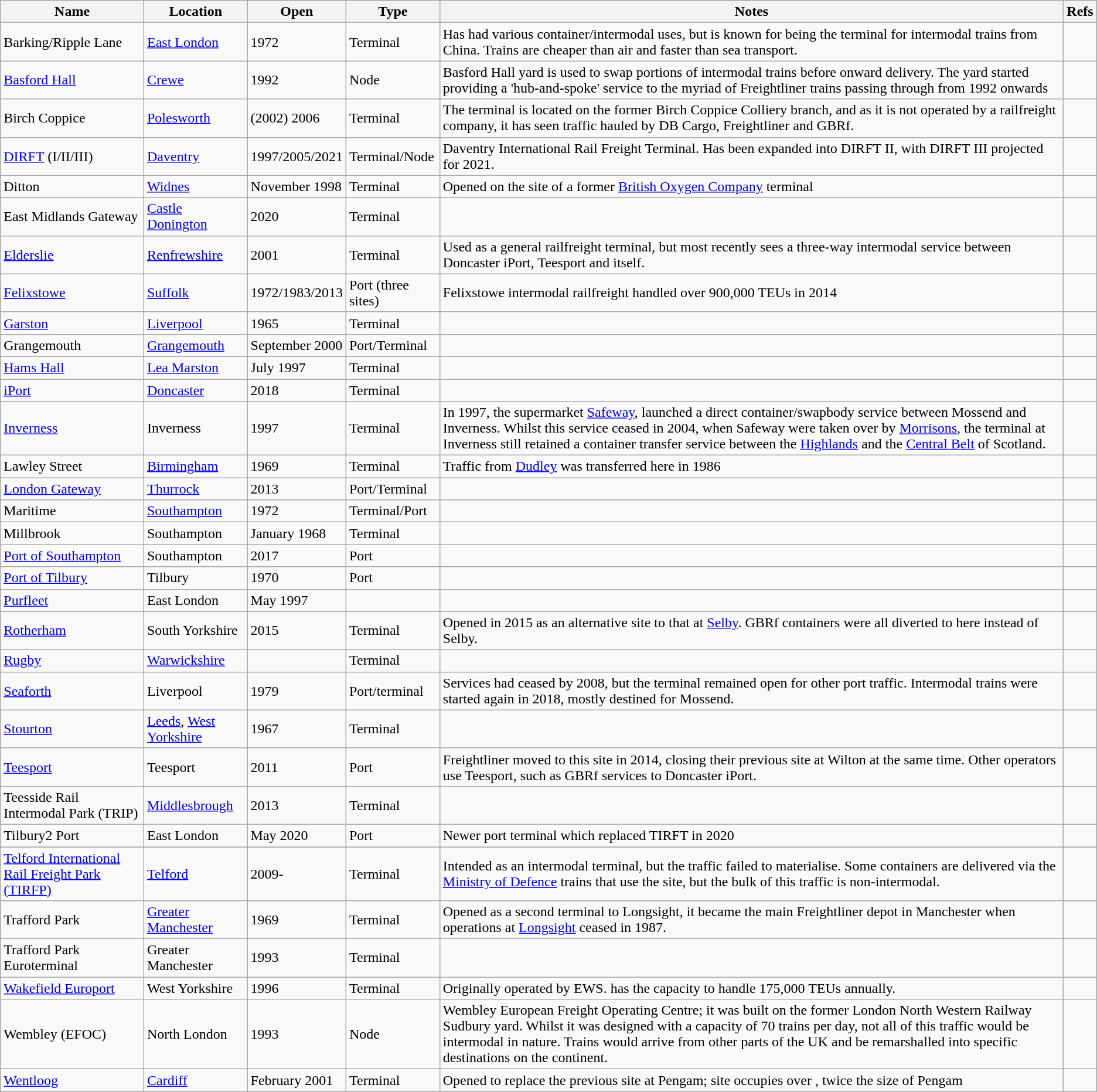<table class="wikitable">
<tr>
<th>Name</th>
<th>Location</th>
<th>Open</th>
<th>Type</th>
<th>Notes</th>
<th>Refs</th>
</tr>
<tr>
<td>Barking/Ripple Lane</td>
<td><a href='#'>East London</a></td>
<td>1972</td>
<td>Terminal</td>
<td>Has had various container/intermodal uses, but is known for being the terminal for intermodal trains from China. Trains are cheaper than air and faster than sea transport.</td>
<td></td>
</tr>
<tr>
<td><a href='#'>Basford Hall</a></td>
<td><a href='#'>Crewe</a></td>
<td>1992</td>
<td>Node</td>
<td>Basford Hall yard is used to swap portions of intermodal trains before onward delivery. The yard started providing a 'hub-and-spoke' service to the myriad of Freightliner trains passing through from 1992 onwards</td>
<td></td>
</tr>
<tr>
<td>Birch Coppice</td>
<td><a href='#'>Polesworth</a></td>
<td>(2002) 2006</td>
<td>Terminal</td>
<td>The terminal is located on the former Birch Coppice Colliery branch, and as it is not operated by a railfreight company, it has seen traffic hauled by DB Cargo, Freightliner and GBRf.</td>
<td></td>
</tr>
<tr>
<td><a href='#'>DIRFT</a> (I/II/III)</td>
<td><a href='#'>Daventry</a></td>
<td>1997/2005/2021</td>
<td>Terminal/Node</td>
<td>Daventry International Rail Freight Terminal. Has been expanded into DIRFT II, with DIRFT III projected for 2021.</td>
<td></td>
</tr>
<tr>
<td>Ditton</td>
<td><a href='#'>Widnes</a></td>
<td>November 1998</td>
<td>Terminal</td>
<td>Opened on the site of a former <a href='#'>British Oxygen Company</a> terminal</td>
<td></td>
</tr>
<tr>
<td>East Midlands Gateway</td>
<td><a href='#'>Castle Donington</a></td>
<td>2020</td>
<td>Terminal</td>
<td></td>
<td></td>
</tr>
<tr>
<td><a href='#'>Elderslie</a></td>
<td><a href='#'>Renfrewshire</a></td>
<td>2001</td>
<td>Terminal</td>
<td>Used as a general railfreight terminal, but most recently sees a three-way intermodal service between Doncaster iPort, Teesport and itself.</td>
<td></td>
</tr>
<tr>
<td><a href='#'>Felixstowe</a></td>
<td><a href='#'>Suffolk</a></td>
<td>1972/1983/2013</td>
<td>Port (three sites)</td>
<td>Felixstowe intermodal railfreight handled over 900,000 TEUs in 2014</td>
<td></td>
</tr>
<tr>
<td><a href='#'>Garston</a></td>
<td><a href='#'>Liverpool</a></td>
<td>1965</td>
<td>Terminal</td>
<td></td>
<td></td>
</tr>
<tr>
<td>Grangemouth</td>
<td><a href='#'>Grangemouth</a></td>
<td>September 2000</td>
<td>Port/Terminal</td>
<td></td>
<td></td>
</tr>
<tr>
<td><a href='#'>Hams Hall</a></td>
<td><a href='#'>Lea Marston</a></td>
<td>July 1997</td>
<td>Terminal</td>
<td></td>
<td></td>
</tr>
<tr>
<td><a href='#'>iPort</a></td>
<td><a href='#'>Doncaster</a></td>
<td>2018</td>
<td>Terminal</td>
<td></td>
<td></td>
</tr>
<tr>
<td><a href='#'>Inverness</a></td>
<td>Inverness</td>
<td>1997</td>
<td>Terminal</td>
<td>In 1997, the supermarket <a href='#'>Safeway</a>, launched a direct container/swapbody service between Mossend and Inverness. Whilst this service ceased in 2004, when Safeway were taken over by <a href='#'>Morrisons</a>, the terminal at Inverness still retained a container transfer service between the <a href='#'>Highlands</a> and the <a href='#'>Central Belt</a> of Scotland.</td>
<td></td>
</tr>
<tr>
<td>Lawley Street</td>
<td><a href='#'>Birmingham</a></td>
<td>1969</td>
<td>Terminal</td>
<td>Traffic from <a href='#'>Dudley</a> was transferred here in 1986</td>
<td></td>
</tr>
<tr>
<td><a href='#'>London Gateway</a></td>
<td><a href='#'>Thurrock</a></td>
<td>2013</td>
<td>Port/Terminal</td>
<td></td>
<td></td>
</tr>
<tr>
<td>Maritime</td>
<td><a href='#'>Southampton</a></td>
<td>1972</td>
<td>Terminal/Port</td>
<td></td>
<td></td>
</tr>
<tr>
<td>Millbrook</td>
<td>Southampton</td>
<td>January 1968</td>
<td>Terminal</td>
<td></td>
<td></td>
</tr>
<tr>
<td><a href='#'>Port of Southampton</a></td>
<td>Southampton</td>
<td>2017</td>
<td>Port</td>
<td></td>
<td></td>
</tr>
<tr>
<td><a href='#'>Port of Tilbury</a></td>
<td>Tilbury</td>
<td>1970</td>
<td>Port</td>
<td></td>
<td></td>
</tr>
<tr>
<td><a href='#'>Purfleet</a></td>
<td>East London</td>
<td>May 1997</td>
<td></td>
<td></td>
<td></td>
</tr>
<tr>
<td><a href='#'>Rotherham</a></td>
<td>South Yorkshire</td>
<td>2015</td>
<td>Terminal</td>
<td>Opened in 2015 as an alternative site to that at <a href='#'>Selby</a>. GBRf containers were all diverted to here instead of Selby.</td>
<td></td>
</tr>
<tr>
<td><a href='#'>Rugby</a></td>
<td><a href='#'>Warwickshire</a></td>
<td></td>
<td>Terminal</td>
<td></td>
<td></td>
</tr>
<tr>
<td><a href='#'>Seaforth</a></td>
<td>Liverpool</td>
<td>1979</td>
<td>Port/terminal</td>
<td>Services had ceased by 2008, but the terminal remained open for other port traffic. Intermodal trains were started again in 2018, mostly destined for Mossend.</td>
<td></td>
</tr>
<tr>
<td><a href='#'>Stourton</a></td>
<td><a href='#'>Leeds</a>, <a href='#'>West Yorkshire</a></td>
<td>1967</td>
<td>Terminal</td>
<td></td>
<td></td>
</tr>
<tr>
<td><a href='#'>Teesport</a></td>
<td>Teesport</td>
<td>2011</td>
<td>Port</td>
<td>Freightliner moved to this site in 2014, closing their previous site at Wilton at the same time. Other operators use Teesport, such as GBRf services to Doncaster iPort.</td>
<td></td>
</tr>
<tr>
<td>Teesside Rail Intermodal Park (TRIP)</td>
<td><a href='#'>Middlesbrough</a></td>
<td>2013</td>
<td>Terminal</td>
<td></td>
<td></td>
</tr>
<tr>
<td>Tilbury2 Port</td>
<td>East London</td>
<td>May 2020</td>
<td>Port</td>
<td>Newer port terminal which replaced TIRFT in 2020</td>
<td></td>
</tr>
<tr>
</tr>
<tr>
<td><a href='#'>Telford International Rail Freight Park (TIRFP)</a></td>
<td><a href='#'>Telford</a></td>
<td>2009-</td>
<td>Terminal</td>
<td>Intended as an intermodal terminal, but the traffic failed to materialise. Some containers are delivered via the <a href='#'>Ministry of Defence</a> trains that use the site, but the bulk of this traffic is non-intermodal.</td>
<td></td>
</tr>
<tr>
<td>Trafford Park</td>
<td><a href='#'>Greater Manchester</a></td>
<td>1969</td>
<td>Terminal</td>
<td>Opened as a second terminal to Longsight, it became the main Freightliner depot in Manchester when operations at <a href='#'>Longsight</a> ceased in 1987.</td>
<td></td>
</tr>
<tr>
<td>Trafford Park Euroterminal</td>
<td>Greater Manchester</td>
<td>1993</td>
<td>Terminal</td>
<td></td>
<td></td>
</tr>
<tr>
<td><a href='#'>Wakefield Europort</a></td>
<td>West Yorkshire</td>
<td>1996</td>
<td>Terminal</td>
<td>Originally operated by EWS. has the capacity to handle 175,000 TEUs annually.</td>
<td></td>
</tr>
<tr>
<td>Wembley (EFOC)</td>
<td>North London</td>
<td>1993</td>
<td>Node</td>
<td>Wembley European Freight Operating Centre; it was built on the former London North Western Railway Sudbury yard. Whilst it was designed with a capacity of 70 trains per day, not all of this traffic would be intermodal in nature. Trains would arrive from other parts of the UK and be remarshalled into specific destinations on the continent.</td>
<td></td>
</tr>
<tr>
<td><a href='#'>Wentloog</a></td>
<td><a href='#'>Cardiff</a></td>
<td>February 2001</td>
<td>Terminal</td>
<td>Opened to replace the previous site at Pengam; site occupies over , twice the size of Pengam</td>
<td></td>
</tr>
</table>
